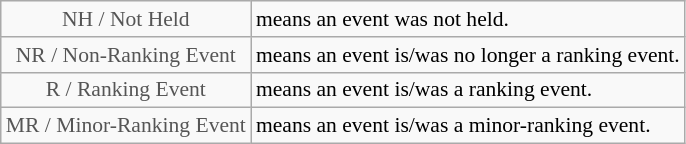<table class="wikitable" style="font-size:90%">
<tr>
<td style="text-align:center; color:#555555;" colspan="4">NH / Not Held</td>
<td>means an event was not held.</td>
</tr>
<tr>
<td style="text-align:center; color:#555555;" colspan="4">NR / Non-Ranking Event</td>
<td>means an event is/was no longer a ranking event.</td>
</tr>
<tr>
<td style="text-align:center; color:#555555;" colspan="4">R / Ranking Event</td>
<td>means an event is/was a ranking event.</td>
</tr>
<tr>
<td style="text-align:center; color:#555555;" colspan="4">MR / Minor-Ranking Event</td>
<td>means an event is/was a minor-ranking event.</td>
</tr>
</table>
